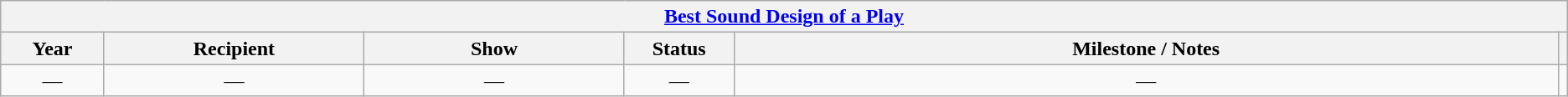<table class="wikitable sortable mw-collapsible" style="text-align: center">
<tr>
<th colspan="6" style="text-align:center;"><strong><a href='#'>Best Sound Design of a Play</a></strong></th>
</tr>
<tr style="background:#ebft5ff;">
<th style="width:075px;">Year</th>
<th style="width:200px;">Recipient</th>
<th style="width:200px;">Show</th>
<th style="width:080px;">Status</th>
<th style="width:650px;">Milestone / Notes</th>
<th></th>
</tr>
<tr>
<td>—</td>
<td>—</td>
<td>—</td>
<td>—</td>
<td>—</td>
<td></td>
</tr>
</table>
